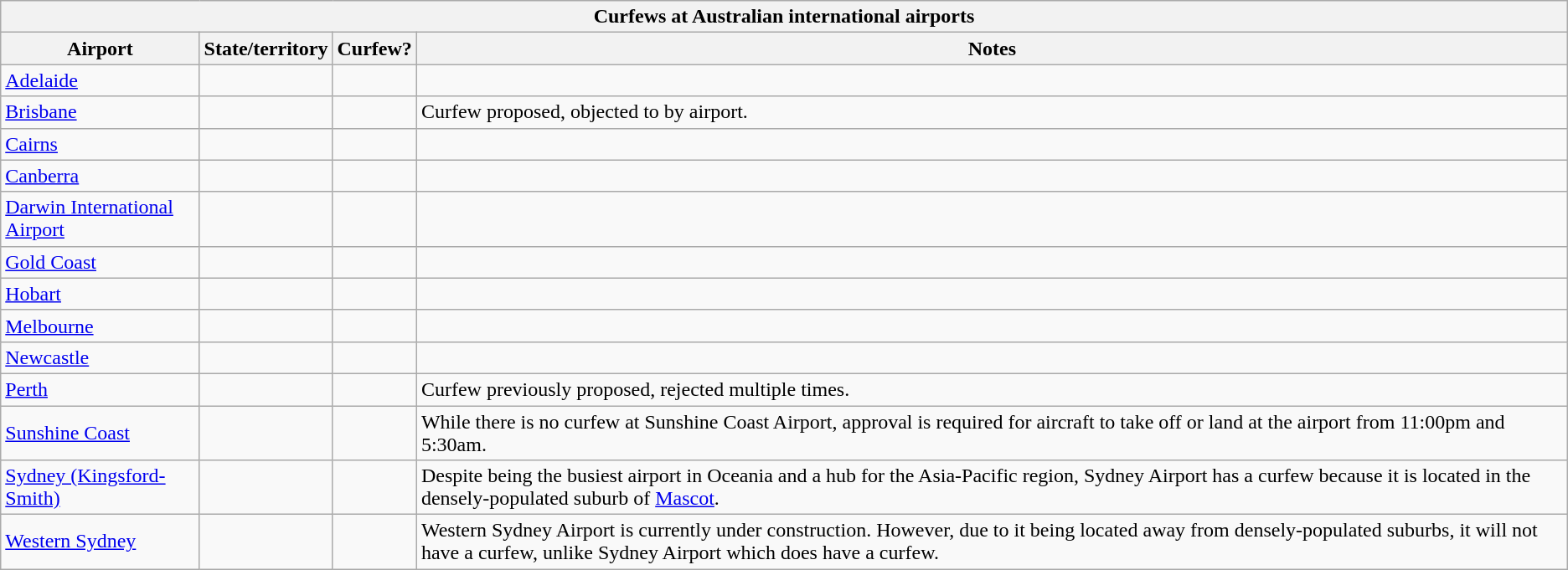<table class="wikitable sortable">
<tr>
<th colspan="4">Curfews at Australian international airports</th>
</tr>
<tr>
<th>Airport</th>
<th>State/territory</th>
<th>Curfew?</th>
<th>Notes</th>
</tr>
<tr>
<td><a href='#'>Adelaide</a></td>
<td></td>
<td></td>
<td></td>
</tr>
<tr>
<td><a href='#'>Brisbane</a></td>
<td></td>
<td></td>
<td>Curfew proposed, objected to by airport.</td>
</tr>
<tr>
<td><a href='#'>Cairns</a></td>
<td></td>
<td></td>
<td></td>
</tr>
<tr>
<td><a href='#'>Canberra</a></td>
<td></td>
<td></td>
<td></td>
</tr>
<tr>
<td><a href='#'>Darwin International Airport</a></td>
<td></td>
<td></td>
<td></td>
</tr>
<tr>
<td><a href='#'>Gold Coast</a></td>
<td></td>
<td></td>
<td></td>
</tr>
<tr>
<td><a href='#'>Hobart</a></td>
<td></td>
<td></td>
<td></td>
</tr>
<tr>
<td><a href='#'>Melbourne</a></td>
<td></td>
<td></td>
<td></td>
</tr>
<tr>
<td><a href='#'>Newcastle</a></td>
<td></td>
<td></td>
<td></td>
</tr>
<tr>
<td><a href='#'>Perth</a></td>
<td></td>
<td></td>
<td>Curfew previously proposed, rejected multiple times.</td>
</tr>
<tr>
<td><a href='#'>Sunshine Coast</a></td>
<td></td>
<td></td>
<td>While there is no curfew at Sunshine Coast Airport, approval is required for aircraft to take off or land at the airport from 11:00pm and 5:30am.</td>
</tr>
<tr>
<td><a href='#'>Sydney (Kingsford-Smith)</a></td>
<td></td>
<td></td>
<td>Despite being the busiest airport in Oceania and a hub for the Asia-Pacific region, Sydney Airport has a curfew because it is located in the densely-populated suburb of <a href='#'>Mascot</a>.</td>
</tr>
<tr>
<td><a href='#'>Western Sydney</a></td>
<td></td>
<td></td>
<td>Western Sydney Airport is currently under construction. However, due to it being located away from densely-populated suburbs, it will not have a curfew, unlike Sydney Airport which does have a curfew.</td>
</tr>
</table>
